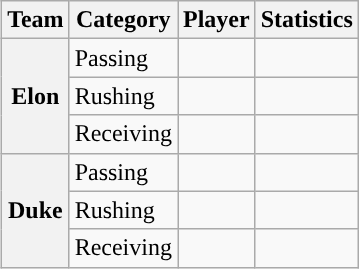<table class="wikitable" style="float:right">
<tr>
<th>Team</th>
<th>Category</th>
<th>Player</th>
<th>Statistics</th>
</tr>
<tr>
<th rowspan=3>Elon</th>
<td>Passing</td>
<td></td>
<td></td>
</tr>
<tr>
<td>Rushing</td>
<td></td>
<td></td>
</tr>
<tr>
<td>Receiving</td>
<td></td>
<td></td>
</tr>
<tr>
<th rowspan=3>Duke</th>
<td>Passing</td>
<td></td>
<td></td>
</tr>
<tr>
<td>Rushing</td>
<td></td>
<td></td>
</tr>
<tr>
<td>Receiving</td>
<td></td>
<td></td>
</tr>
</table>
